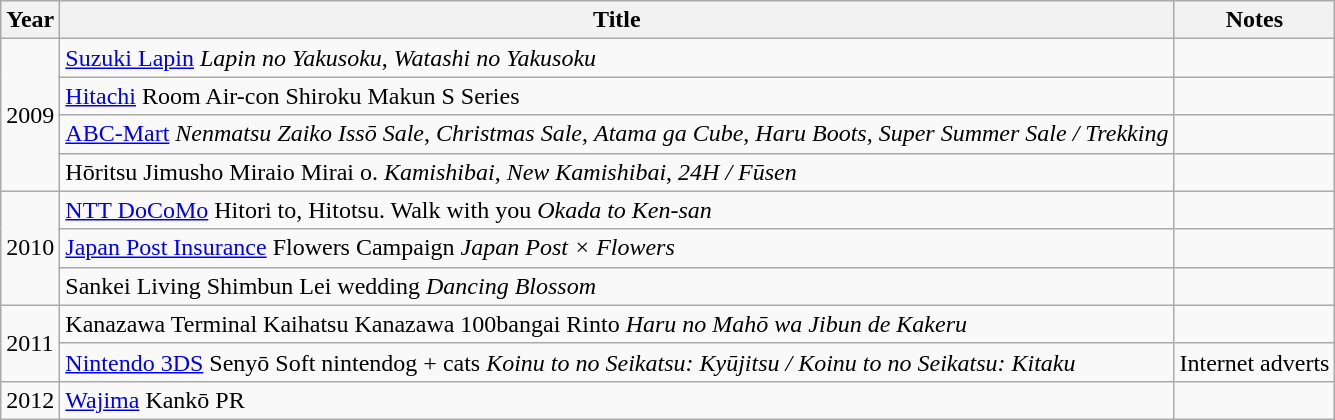<table class="wikitable">
<tr>
<th>Year</th>
<th>Title</th>
<th>Notes</th>
</tr>
<tr>
<td rowspan="4">2009</td>
<td><a href='#'>Suzuki Lapin</a> <em>Lapin no Yakusoku</em>, <em>Watashi no Yakusoku</em></td>
<td></td>
</tr>
<tr>
<td><a href='#'>Hitachi</a> Room Air-con Shiroku Makun S Series</td>
<td></td>
</tr>
<tr>
<td><a href='#'>ABC-Mart</a> <em>Nenmatsu Zaiko Issō Sale</em>, <em>Christmas Sale</em>, <em>Atama ga Cube</em>, <em>Haru Boots</em>, <em>Super Summer Sale / Trekking</em></td>
<td></td>
</tr>
<tr>
<td>Hōritsu Jimusho Miraio Mirai o. <em>Kamishibai</em>, <em>New Kamishibai</em>, <em>24H / Fūsen</em></td>
<td></td>
</tr>
<tr>
<td rowspan="3">2010</td>
<td><a href='#'>NTT DoCoMo</a> Hitori to, Hitotsu. Walk with you <em>Okada to Ken-san</em></td>
<td></td>
</tr>
<tr>
<td><a href='#'>Japan Post Insurance</a> Flowers Campaign <em>Japan Post × Flowers</em></td>
<td></td>
</tr>
<tr>
<td>Sankei Living Shimbun Lei wedding <em>Dancing Blossom</em></td>
<td></td>
</tr>
<tr>
<td rowspan="2">2011</td>
<td>Kanazawa Terminal Kaihatsu Kanazawa 100bangai Rinto <em>Haru no Mahō wa Jibun de Kakeru</em></td>
<td></td>
</tr>
<tr>
<td><a href='#'>Nintendo 3DS</a> Senyō Soft nintendog + cats <em>Koinu to no Seikatsu: Kyūjitsu / Koinu to no Seikatsu: Kitaku</em></td>
<td>Internet adverts</td>
</tr>
<tr>
<td>2012</td>
<td><a href='#'>Wajima</a> Kankō PR</td>
<td></td>
</tr>
</table>
